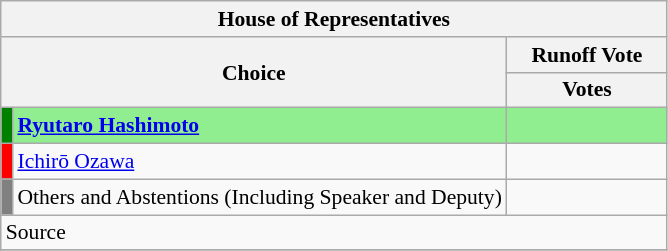<table class="wikitable" style="font-size:90%;">
<tr>
<th colspan="4">House of Representatives</th>
</tr>
<tr>
<th align="left" rowspan="2" colspan="2" width="100">Choice</th>
<th colspan="2">Runoff Vote</th>
</tr>
<tr>
<th width="100">Votes</th>
</tr>
<tr style="background:lightgreen;">
<td width="1" bgcolor="green"></td>
<td align="left"><strong><a href='#'>Ryutaro Hashimoto</a></strong></td>
<td></td>
</tr>
<tr>
<td bgcolor="red"></td>
<td align="left"><a href='#'>Ichirō Ozawa</a></td>
<td></td>
</tr>
<tr>
<td bgcolor="gray"></td>
<td align="left">Others and Abstentions (Including Speaker and Deputy)</td>
<td></td>
</tr>
<tr>
<td colspan=3>Source </td>
</tr>
<tr>
</tr>
</table>
